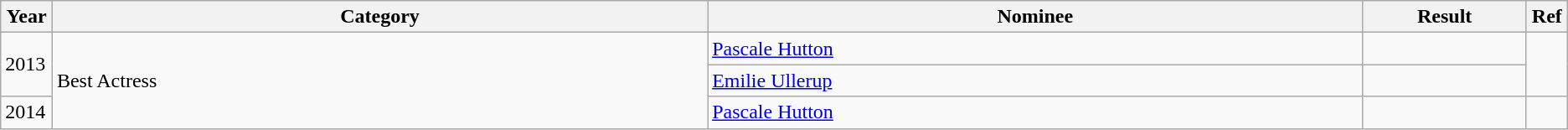<table class="wikitable">
<tr>
<th width=3%>Year</th>
<th width=40%>Category</th>
<th width=40%>Nominee</th>
<th width=10%>Result</th>
<th width=2%>Ref</th>
</tr>
<tr>
<td rowspan="2">2013</td>
<td rowspan="3">Best Actress</td>
<td><a href='#'>Pascale Hutton</a></td>
<td></td>
<td rowspan="2"></td>
</tr>
<tr>
<td><a href='#'>Emilie Ullerup</a></td>
<td></td>
</tr>
<tr>
<td>2014</td>
<td><a href='#'>Pascale Hutton</a></td>
<td></td>
<td></td>
</tr>
</table>
